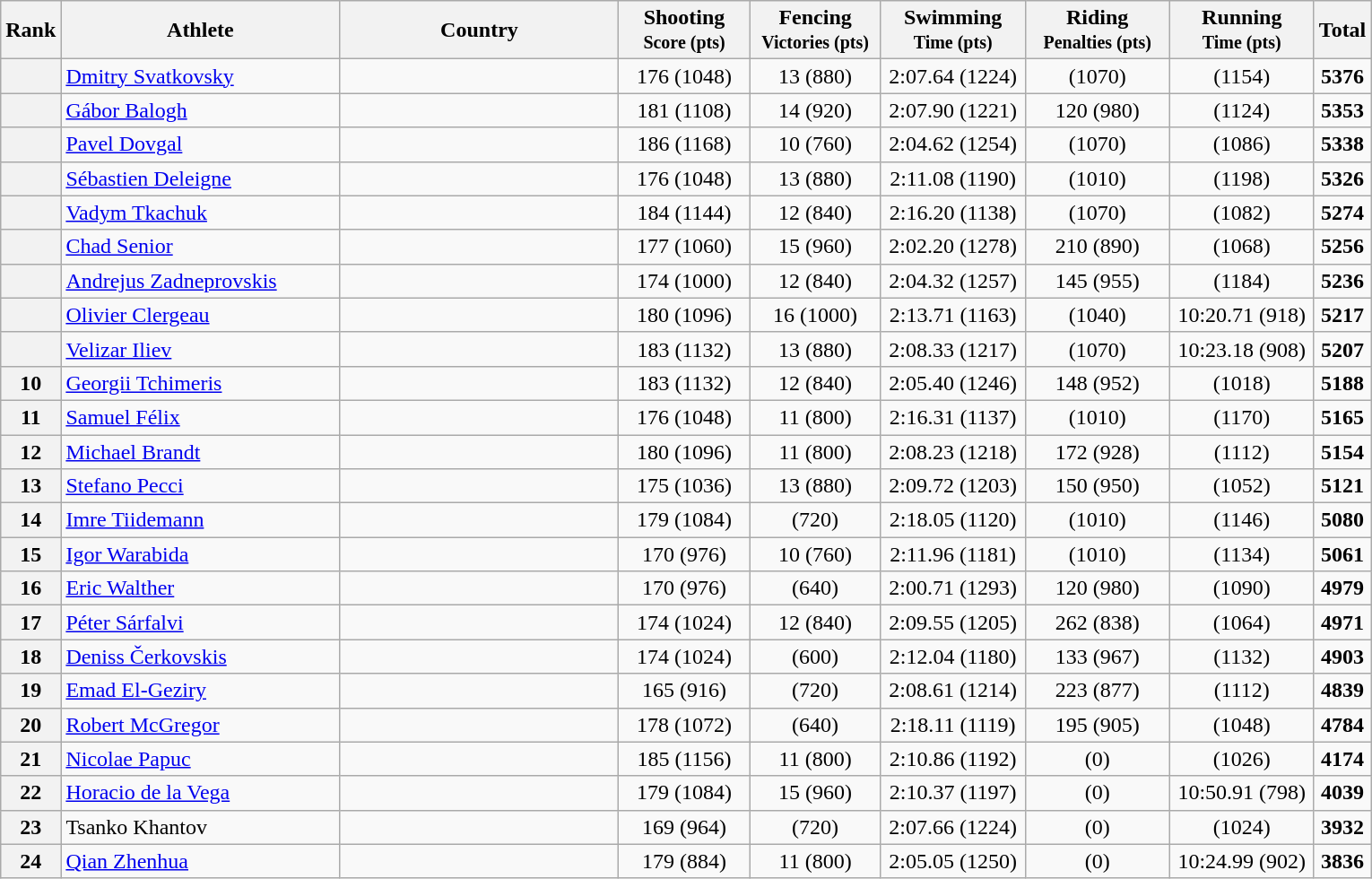<table class="wikitable sortable" style="text-align:center;">
<tr>
<th width=30>Rank</th>
<th width=200>Athlete</th>
<th width=200>Country</th>
<th width=90>Shooting <br><small>Score (pts)</small></th>
<th width=90>Fencing <br><small>Victories (pts)</small></th>
<th width=100>Swimming <br><small>Time (pts)</small></th>
<th width=100>Riding <br><small>Penalties (pts)</small></th>
<th width=100>Running <br><small>Time (pts)</small></th>
<th>Total</th>
</tr>
<tr>
<th></th>
<td align=left><a href='#'>Dmitry Svatkovsky</a></td>
<td></td>
<td>176 (1048)</td>
<td>13 (880)</td>
<td>2:07.64 (1224)</td>
<td> (1070)</td>
<td> (1154)</td>
<td><strong>5376</strong></td>
</tr>
<tr>
<th></th>
<td align=left><a href='#'>Gábor Balogh</a></td>
<td></td>
<td>181 (1108)</td>
<td>14 (920)</td>
<td>2:07.90 (1221)</td>
<td>120 (980)</td>
<td> (1124)</td>
<td><strong>5353</strong></td>
</tr>
<tr>
<th></th>
<td align=left><a href='#'>Pavel Dovgal</a></td>
<td></td>
<td>186 (1168)</td>
<td>10 (760)</td>
<td>2:04.62 (1254)</td>
<td> (1070)</td>
<td> (1086)</td>
<td><strong>5338</strong></td>
</tr>
<tr>
<th></th>
<td align=left><a href='#'>Sébastien Deleigne</a></td>
<td></td>
<td>176 (1048)</td>
<td>13 (880)</td>
<td>2:11.08 (1190)</td>
<td> (1010)</td>
<td> (1198)</td>
<td><strong>5326</strong></td>
</tr>
<tr>
<th></th>
<td align=left><a href='#'>Vadym Tkachuk</a></td>
<td></td>
<td>184 (1144)</td>
<td>12 (840)</td>
<td>2:16.20 (1138)</td>
<td> (1070)</td>
<td> (1082)</td>
<td><strong>5274</strong></td>
</tr>
<tr>
<th></th>
<td align=left><a href='#'>Chad Senior</a></td>
<td></td>
<td>177 (1060)</td>
<td>15 (960)</td>
<td>2:02.20 (1278)</td>
<td>210 (890)</td>
<td> (1068)</td>
<td><strong>5256</strong></td>
</tr>
<tr>
<th></th>
<td align=left><a href='#'>Andrejus Zadneprovskis</a></td>
<td></td>
<td>174 (1000)</td>
<td>12 (840)</td>
<td>2:04.32 (1257)</td>
<td>145 (955)</td>
<td> (1184)</td>
<td><strong>5236</strong></td>
</tr>
<tr>
<th></th>
<td align=left><a href='#'>Olivier Clergeau</a></td>
<td></td>
<td>180 (1096)</td>
<td>16 (1000)</td>
<td>2:13.71 (1163)</td>
<td> (1040)</td>
<td>10:20.71 (918)</td>
<td><strong>5217</strong></td>
</tr>
<tr>
<th></th>
<td align=left><a href='#'>Velizar Iliev</a></td>
<td></td>
<td>183 (1132)</td>
<td>13 (880)</td>
<td>2:08.33 (1217)</td>
<td> (1070)</td>
<td>10:23.18 (908)</td>
<td><strong>5207</strong></td>
</tr>
<tr>
<th>10</th>
<td align=left><a href='#'>Georgii Tchimeris</a></td>
<td></td>
<td>183 (1132)</td>
<td>12 (840)</td>
<td>2:05.40 (1246)</td>
<td>148 (952)</td>
<td> (1018)</td>
<td><strong>5188</strong></td>
</tr>
<tr>
<th>11</th>
<td align=left><a href='#'>Samuel Félix</a></td>
<td></td>
<td>176 (1048)</td>
<td>11 (800)</td>
<td>2:16.31 (1137)</td>
<td> (1010)</td>
<td> (1170)</td>
<td><strong>5165</strong></td>
</tr>
<tr>
<th>12</th>
<td align=left><a href='#'>Michael Brandt</a></td>
<td></td>
<td>180 (1096)</td>
<td>11 (800)</td>
<td>2:08.23 (1218)</td>
<td>172 (928)</td>
<td> (1112)</td>
<td><strong>5154</strong></td>
</tr>
<tr>
<th>13</th>
<td align=left><a href='#'>Stefano Pecci</a></td>
<td></td>
<td>175 (1036)</td>
<td>13 (880)</td>
<td>2:09.72 (1203)</td>
<td>150 (950)</td>
<td> (1052)</td>
<td><strong>5121</strong></td>
</tr>
<tr>
<th>14</th>
<td align=left><a href='#'>Imre Tiidemann</a></td>
<td></td>
<td>179 (1084)</td>
<td> (720)</td>
<td>2:18.05 (1120)</td>
<td> (1010)</td>
<td> (1146)</td>
<td><strong>5080</strong></td>
</tr>
<tr>
<th>15</th>
<td align=left><a href='#'>Igor Warabida</a></td>
<td></td>
<td>170 (976)</td>
<td>10 (760)</td>
<td>2:11.96 (1181)</td>
<td> (1010)</td>
<td> (1134)</td>
<td><strong>5061</strong></td>
</tr>
<tr>
<th>16</th>
<td align=left><a href='#'>Eric Walther</a></td>
<td></td>
<td>170 (976)</td>
<td> (640)</td>
<td>2:00.71 (1293)</td>
<td>120 (980)</td>
<td> (1090)</td>
<td><strong>4979</strong></td>
</tr>
<tr>
<th>17</th>
<td align=left><a href='#'>Péter Sárfalvi</a></td>
<td></td>
<td>174 (1024)</td>
<td>12 (840)</td>
<td>2:09.55 (1205)</td>
<td>262 (838)</td>
<td> (1064)</td>
<td><strong>4971</strong></td>
</tr>
<tr>
<th>18</th>
<td align=left><a href='#'>Deniss Čerkovskis</a></td>
<td></td>
<td>174 (1024)</td>
<td> (600)</td>
<td>2:12.04 (1180)</td>
<td>133 (967)</td>
<td> (1132)</td>
<td><strong>4903</strong></td>
</tr>
<tr>
<th>19</th>
<td align=left><a href='#'>Emad El-Geziry</a></td>
<td></td>
<td>165 (916)</td>
<td> (720)</td>
<td>2:08.61 (1214)</td>
<td>223 (877)</td>
<td> (1112)</td>
<td><strong>4839</strong></td>
</tr>
<tr>
<th>20</th>
<td align=left><a href='#'>Robert McGregor</a></td>
<td></td>
<td>178 (1072)</td>
<td> (640)</td>
<td>2:18.11 (1119)</td>
<td>195 (905)</td>
<td> (1048)</td>
<td><strong>4784</strong></td>
</tr>
<tr>
<th>21</th>
<td align=left><a href='#'>Nicolae Papuc</a></td>
<td></td>
<td>185 (1156)</td>
<td>11 (800)</td>
<td>2:10.86 (1192)</td>
<td> (0)</td>
<td> (1026)</td>
<td><strong>4174</strong></td>
</tr>
<tr>
<th>22</th>
<td align=left><a href='#'>Horacio de la Vega</a></td>
<td></td>
<td>179 (1084)</td>
<td>15 (960)</td>
<td>2:10.37 (1197)</td>
<td> (0)</td>
<td>10:50.91 (798)</td>
<td><strong>4039</strong></td>
</tr>
<tr>
<th>23</th>
<td align=left>Tsanko Khantov</td>
<td></td>
<td>169 (964)</td>
<td> (720)</td>
<td>2:07.66 (1224)</td>
<td> (0)</td>
<td> (1024)</td>
<td><strong>3932</strong></td>
</tr>
<tr>
<th>24</th>
<td align=left><a href='#'>Qian Zhenhua</a></td>
<td></td>
<td>179 (884)</td>
<td>11 (800)</td>
<td>2:05.05 (1250)</td>
<td> (0)</td>
<td>10:24.99 (902)</td>
<td><strong>3836</strong></td>
</tr>
</table>
